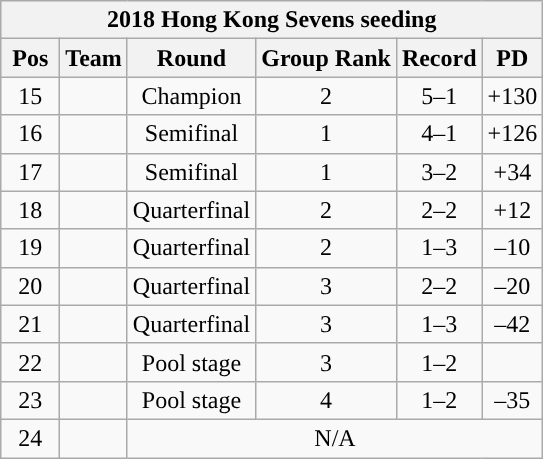<table class="wikitable" style="text-align:center">
<tr bgcolor="#efefef">
<th colspan="6" style="border-right:0px;" ;>2018 Hong Kong Sevens seeding</th>
</tr>
<tr bgcolor="#efefef">
<th style="width:2em;">Pos</th>
<th>Team</th>
<th>Round</th>
<th>Group Rank</th>
<th>Record</th>
<th>PD</th>
</tr>
<tr>
<td>15</td>
<td align=left></td>
<td>Champion</td>
<td>2</td>
<td>5–1</td>
<td>+130</td>
</tr>
<tr>
<td>16</td>
<td align=left></td>
<td>Semifinal</td>
<td>1</td>
<td>4–1</td>
<td>+126</td>
</tr>
<tr>
<td>17</td>
<td align=left></td>
<td>Semifinal</td>
<td>1</td>
<td>3–2</td>
<td>+34</td>
</tr>
<tr>
<td>18</td>
<td align=left></td>
<td>Quarterfinal</td>
<td>2</td>
<td>2–2</td>
<td>+12</td>
</tr>
<tr>
<td>19</td>
<td align="left"></td>
<td>Quarterfinal</td>
<td>2</td>
<td>1–3</td>
<td>–10</td>
</tr>
<tr>
<td>20</td>
<td align="left"></td>
<td>Quarterfinal</td>
<td>3</td>
<td>2–2</td>
<td>–20</td>
</tr>
<tr>
<td>21</td>
<td align=left></td>
<td>Quarterfinal</td>
<td>3</td>
<td>1–3</td>
<td>–42</td>
</tr>
<tr>
<td>22</td>
<td align="left"></td>
<td>Pool stage</td>
<td>3</td>
<td>1–2</td>
<td></td>
</tr>
<tr>
<td>23</td>
<td align="left"></td>
<td>Pool stage</td>
<td>4</td>
<td>1–2</td>
<td>–35</td>
</tr>
<tr>
<td>24</td>
<td align=left></td>
<td colspan="4">N/A</td>
</tr>
</table>
